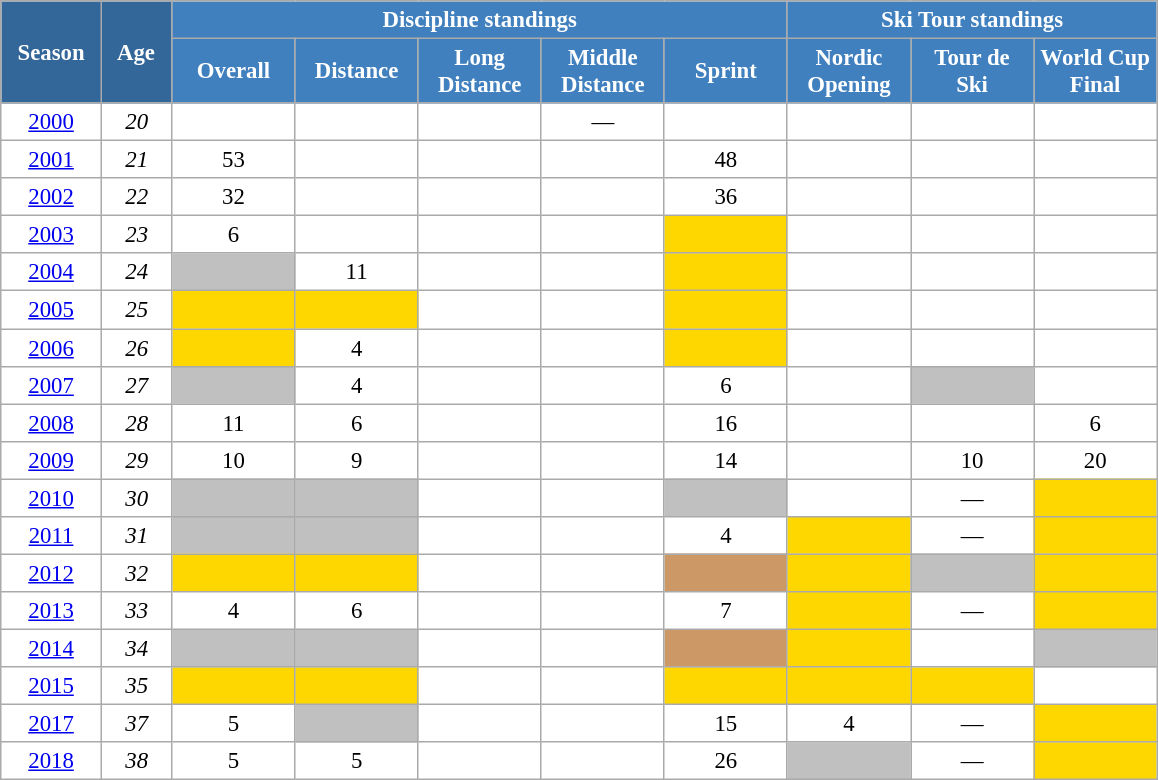<table class="wikitable" style="font-size:95%; text-align:center; border:grey solid 1px; border-collapse:collapse; background:#ffffff;">
<tr>
<th style="background-color:#369; color:white; width:60px;" rowspan="2"> Season </th>
<th style="background-color:#369; color:white; width:40px;" rowspan="2"> Age </th>
<th style="background-color:#4180be; color:white;" colspan="5">Discipline standings</th>
<th style="background-color:#4180be; color:white;" colspan="3">Ski Tour standings</th>
</tr>
<tr>
<th style="background-color:#4180be; color:white; width:75px;">Overall</th>
<th style="background-color:#4180be; color:white; width:75px;">Distance</th>
<th style="background-color:#4180be; color:white; width:75px;">Long Distance</th>
<th style="background-color:#4180be; color:white; width:75px;">Middle Distance</th>
<th style="background-color:#4180be; color:white; width:75px;">Sprint</th>
<th style="background-color:#4180be; color:white; width:75px;">Nordic<br>Opening</th>
<th style="background-color:#4180be; color:white; width:75px;">Tour de<br>Ski</th>
<th style="background-color:#4180be; color:white; width:75px;">World Cup<br>Final</th>
</tr>
<tr>
<td><a href='#'>2000</a></td>
<td><em>20</em></td>
<td></td>
<td></td>
<td></td>
<td>—</td>
<td></td>
<td></td>
<td></td>
<td></td>
</tr>
<tr>
<td><a href='#'>2001</a></td>
<td><em>21</em></td>
<td>53</td>
<td></td>
<td></td>
<td></td>
<td>48</td>
<td></td>
<td></td>
<td></td>
</tr>
<tr>
<td><a href='#'>2002</a></td>
<td><em>22</em></td>
<td>32</td>
<td></td>
<td></td>
<td></td>
<td>36</td>
<td></td>
<td></td>
<td></td>
</tr>
<tr>
<td><a href='#'>2003</a></td>
<td><em>23</em></td>
<td>6</td>
<td></td>
<td></td>
<td></td>
<td style="background:gold;"></td>
<td></td>
<td></td>
<td></td>
</tr>
<tr>
<td><a href='#'>2004</a></td>
<td><em>24</em></td>
<td style="background:silver;"></td>
<td>11</td>
<td></td>
<td></td>
<td style="background:gold;"></td>
<td></td>
<td></td>
<td></td>
</tr>
<tr>
<td><a href='#'>2005</a></td>
<td><em>25</em></td>
<td style="background:gold;"></td>
<td style="background:gold;"></td>
<td></td>
<td></td>
<td style="background:gold;"></td>
<td></td>
<td></td>
<td></td>
</tr>
<tr>
<td><a href='#'>2006</a></td>
<td><em>26</em></td>
<td style="background:gold;"></td>
<td>4</td>
<td></td>
<td></td>
<td style="background:gold;"></td>
<td></td>
<td></td>
<td></td>
</tr>
<tr>
<td><a href='#'>2007</a></td>
<td><em>27</em></td>
<td style="background:silver;"></td>
<td>4</td>
<td></td>
<td></td>
<td>6</td>
<td></td>
<td style="background:silver;"></td>
<td></td>
</tr>
<tr>
<td><a href='#'>2008</a></td>
<td><em>28</em></td>
<td>11</td>
<td>6</td>
<td></td>
<td></td>
<td>16</td>
<td></td>
<td></td>
<td>6</td>
</tr>
<tr>
<td><a href='#'>2009</a></td>
<td><em>29</em></td>
<td>10</td>
<td>9</td>
<td></td>
<td></td>
<td>14</td>
<td></td>
<td>10</td>
<td>20</td>
</tr>
<tr>
<td><a href='#'>2010</a></td>
<td><em>30</em></td>
<td style="background:silver;"></td>
<td style="background:silver;"></td>
<td></td>
<td></td>
<td style="background:silver;"></td>
<td></td>
<td>—</td>
<td style="background:gold;"></td>
</tr>
<tr>
<td><a href='#'>2011</a></td>
<td><em>31</em></td>
<td style="background:silver;"></td>
<td style="background:silver;"></td>
<td></td>
<td></td>
<td>4</td>
<td style="background:gold;"></td>
<td>—</td>
<td style="background:gold;"></td>
</tr>
<tr>
<td><a href='#'>2012</a></td>
<td><em>32</em></td>
<td style="background:gold;"></td>
<td style="background:gold;"></td>
<td></td>
<td></td>
<td style="background:#c96;"></td>
<td style="background:gold;"></td>
<td style="background:silver;"></td>
<td style="background:gold;"></td>
</tr>
<tr>
<td><a href='#'>2013</a></td>
<td><em>33</em></td>
<td>4</td>
<td>6</td>
<td></td>
<td></td>
<td>7</td>
<td style="background:gold;"></td>
<td>—</td>
<td style="background:gold;"></td>
</tr>
<tr>
<td><a href='#'>2014</a></td>
<td><em>34</em></td>
<td style="background:silver;"></td>
<td style="background:silver;"></td>
<td></td>
<td></td>
<td style="background:#c96;"></td>
<td style="background:gold;"></td>
<td></td>
<td style="background:silver;"></td>
</tr>
<tr>
<td><a href='#'>2015</a></td>
<td><em>35</em></td>
<td style="background:gold;"></td>
<td style="background:gold;"></td>
<td></td>
<td></td>
<td style="background:gold;"></td>
<td style="background:gold;"></td>
<td style="background:gold;"></td>
<td></td>
</tr>
<tr>
<td><a href='#'>2017</a></td>
<td><em>37</em></td>
<td>5</td>
<td style="background:silver;"></td>
<td></td>
<td></td>
<td>15</td>
<td>4</td>
<td>—</td>
<td style="background:gold;"></td>
</tr>
<tr>
<td><a href='#'>2018</a></td>
<td><em>38</em></td>
<td>5</td>
<td>5</td>
<td></td>
<td></td>
<td>26</td>
<td style="background:silver;"></td>
<td>—</td>
<td style="background:gold;"></td>
</tr>
</table>
